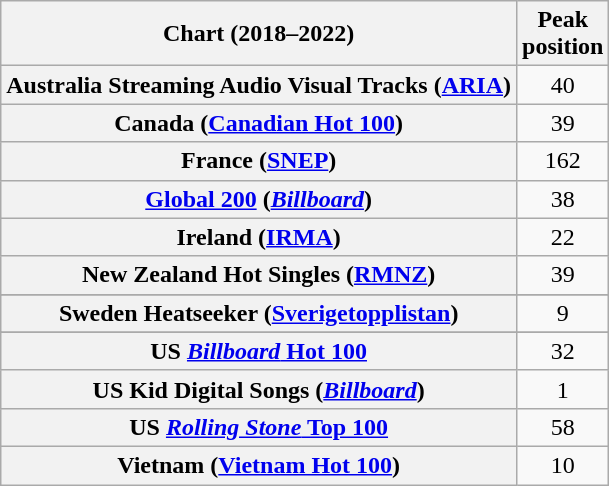<table class="wikitable sortable plainrowheaders" style="text-align:center">
<tr>
<th scope="col">Chart (2018–2022)</th>
<th scope="col">Peak<br>position</th>
</tr>
<tr>
<th scope="row">Australia Streaming Audio Visual Tracks (<a href='#'>ARIA</a>)</th>
<td>40</td>
</tr>
<tr>
<th scope="row">Canada (<a href='#'>Canadian Hot 100</a>)</th>
<td>39</td>
</tr>
<tr>
<th scope="row">France (<a href='#'>SNEP</a>)</th>
<td>162</td>
</tr>
<tr>
<th scope="row"><a href='#'>Global 200</a> (<em><a href='#'>Billboard</a></em>)</th>
<td>38</td>
</tr>
<tr>
<th scope="row">Ireland (<a href='#'>IRMA</a>)</th>
<td>22</td>
</tr>
<tr>
<th scope="row">New Zealand Hot Singles (<a href='#'>RMNZ</a>)</th>
<td>39</td>
</tr>
<tr>
</tr>
<tr>
<th scope="row">Sweden Heatseeker (<a href='#'>Sverigetopplistan</a>)</th>
<td>9</td>
</tr>
<tr>
</tr>
<tr>
<th scope="row">US <a href='#'><em>Billboard</em> Hot 100</a></th>
<td>32</td>
</tr>
<tr>
<th scope="row">US Kid Digital Songs (<em><a href='#'>Billboard</a></em>)</th>
<td>1</td>
</tr>
<tr>
<th scope="row">US <a href='#'><em>Rolling Stone</em> Top 100</a></th>
<td>58</td>
</tr>
<tr>
<th scope="row">Vietnam (<a href='#'>Vietnam Hot 100</a>)</th>
<td>10</td>
</tr>
</table>
